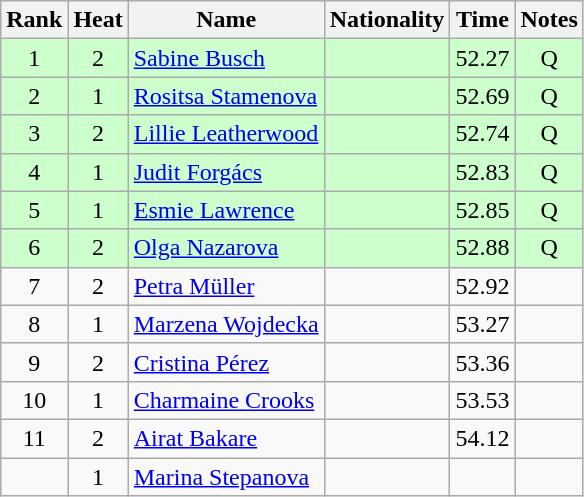<table class="wikitable sortable" style="text-align:center">
<tr>
<th>Rank</th>
<th>Heat</th>
<th>Name</th>
<th>Nationality</th>
<th>Time</th>
<th>Notes</th>
</tr>
<tr bgcolor=ccffcc>
<td>1</td>
<td>2</td>
<td align="left"><a href='#'>Sabine Busch</a></td>
<td align=left></td>
<td>52.27</td>
<td>Q</td>
</tr>
<tr bgcolor=ccffcc>
<td>2</td>
<td>1</td>
<td align="left"><a href='#'>Rositsa Stamenova</a></td>
<td align=left></td>
<td>52.69</td>
<td>Q</td>
</tr>
<tr bgcolor=ccffcc>
<td>3</td>
<td>2</td>
<td align="left"><a href='#'>Lillie Leatherwood</a></td>
<td align=left></td>
<td>52.74</td>
<td>Q</td>
</tr>
<tr bgcolor=ccffcc>
<td>4</td>
<td>1</td>
<td align="left"><a href='#'>Judit Forgács</a></td>
<td align=left></td>
<td>52.83</td>
<td>Q</td>
</tr>
<tr bgcolor=ccffcc>
<td>5</td>
<td>1</td>
<td align="left"><a href='#'>Esmie Lawrence</a></td>
<td align=left></td>
<td>52.85</td>
<td>Q</td>
</tr>
<tr bgcolor=ccffcc>
<td>6</td>
<td>2</td>
<td align="left"><a href='#'>Olga Nazarova</a></td>
<td align=left></td>
<td>52.88</td>
<td>Q</td>
</tr>
<tr>
<td>7</td>
<td>2</td>
<td align="left"><a href='#'>Petra Müller</a></td>
<td align=left></td>
<td>52.92</td>
<td></td>
</tr>
<tr>
<td>8</td>
<td>1</td>
<td align="left"><a href='#'>Marzena Wojdecka</a></td>
<td align=left></td>
<td>53.27</td>
<td></td>
</tr>
<tr>
<td>9</td>
<td>2</td>
<td align="left"><a href='#'>Cristina Pérez</a></td>
<td align=left></td>
<td>53.36</td>
<td></td>
</tr>
<tr>
<td>10</td>
<td>1</td>
<td align="left"><a href='#'>Charmaine Crooks</a></td>
<td align=left></td>
<td>53.53</td>
<td></td>
</tr>
<tr>
<td>11</td>
<td>2</td>
<td align="left"><a href='#'>Airat Bakare</a></td>
<td align=left></td>
<td>54.12</td>
<td></td>
</tr>
<tr>
<td></td>
<td>1</td>
<td align="left"><a href='#'>Marina Stepanova</a></td>
<td align=left></td>
<td></td>
<td></td>
</tr>
</table>
